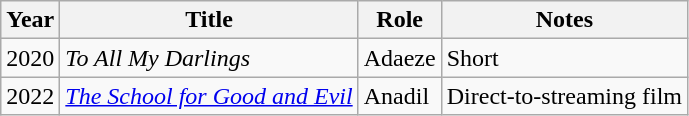<table class="wikitable plainrowheaders sortable">
<tr>
<th scope="col">Year</th>
<th scope="col">Title</th>
<th scope="col" class="unsortable">Role</th>
<th scope="col">Notes</th>
</tr>
<tr>
<td>2020</td>
<td><em>To All My Darlings</em></td>
<td>Adaeze</td>
<td>Short</td>
</tr>
<tr>
<td>2022</td>
<td><em><a href='#'>The School for Good and Evil</a></em></td>
<td>Anadil</td>
<td>Direct-to-streaming film</td>
</tr>
</table>
